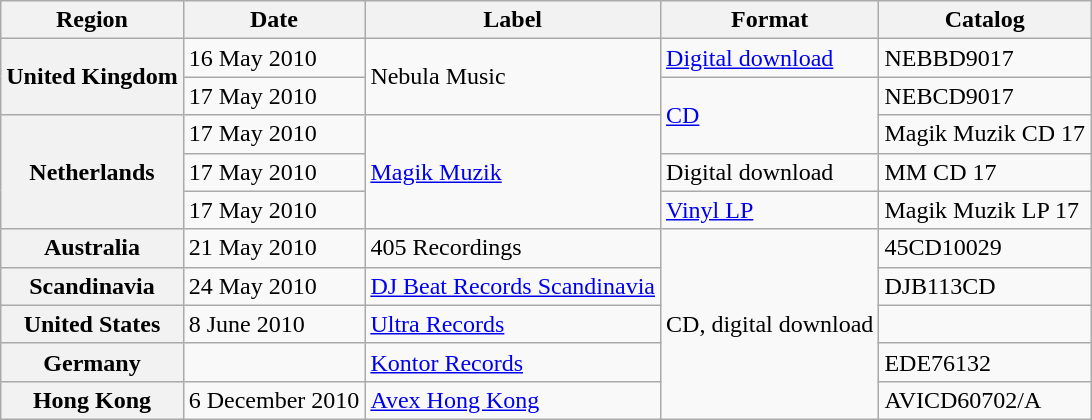<table class="wikitable plainrowheaders">
<tr>
<th>Region</th>
<th>Date</th>
<th>Label</th>
<th>Format</th>
<th>Catalog</th>
</tr>
<tr>
<th scope="row" rowspan="2">United Kingdom</th>
<td>16 May 2010</td>
<td rowspan="2">Nebula Music</td>
<td><a href='#'>Digital download</a></td>
<td>NEBBD9017</td>
</tr>
<tr>
<td>17 May 2010</td>
<td rowspan="2"><a href='#'>CD</a></td>
<td>NEBCD9017</td>
</tr>
<tr>
<th scope="row" rowspan="3">Netherlands</th>
<td>17 May 2010</td>
<td rowspan="3"><a href='#'>Magik Muzik</a></td>
<td>Magik Muzik CD 17</td>
</tr>
<tr>
<td>17 May 2010</td>
<td>Digital download</td>
<td>MM CD 17</td>
</tr>
<tr>
<td>17 May 2010</td>
<td><a href='#'>Vinyl LP</a></td>
<td>Magik Muzik LP 17</td>
</tr>
<tr>
<th scope="row">Australia</th>
<td>21 May 2010</td>
<td>405 Recordings</td>
<td rowspan="5">CD, digital download</td>
<td>45CD10029</td>
</tr>
<tr>
<th scope="row">Scandinavia</th>
<td>24 May 2010</td>
<td><a href='#'>DJ Beat Records Scandinavia</a></td>
<td>DJB113CD</td>
</tr>
<tr>
<th scope="row">United States</th>
<td>8 June 2010</td>
<td><a href='#'>Ultra Records</a></td>
<td></td>
</tr>
<tr>
<th scope="row">Germany</th>
<td></td>
<td><a href='#'>Kontor Records</a></td>
<td>EDE76132</td>
</tr>
<tr>
<th scope="row">Hong Kong</th>
<td>6 December 2010</td>
<td><a href='#'>Avex Hong Kong</a></td>
<td>AVICD60702/A</td>
</tr>
</table>
